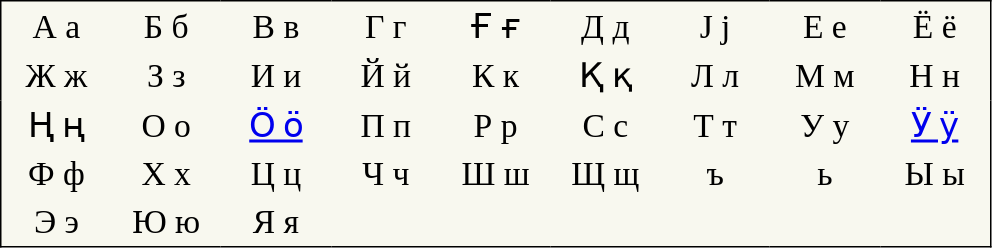<table style="font-family:Arial Unicode MS; font-size:1.4em; border-color:#000000; border-width:1px; border-style:solid; border-collapse:collapse; background-color:#F8F8EF">
<tr>
<td style="width:3em; text-align:center; padding: 3px;">А а</td>
<td style="width:3em; text-align:center; padding: 3px;">Б б</td>
<td style="width:3em; text-align:center; padding: 3px;">В в</td>
<td style="width:3em; text-align:center; padding: 3px;">Г г</td>
<td style="width:3em; text-align:center; padding: 3px;">Ғ ғ</td>
<td style="width:3em; text-align:center; padding: 3px;">Д д</td>
<td style="width:3em; text-align:center; padding: 3px;">Ј ј</td>
<td style="width:3em; text-align:center; padding: 3px;">Е е</td>
<td style="width:3em; text-align:center; padding: 3px;">Ё ё</td>
</tr>
<tr>
<td style="width:3em; text-align:center; padding: 3px;">Ж ж</td>
<td style="width:3em; text-align:center; padding: 3px;">З з</td>
<td style="width:3em; text-align:center; padding: 3px;">И и</td>
<td style="width:3em; text-align:center; padding: 3px;">Й й</td>
<td style="width:3em; text-align:center; padding: 3px;">К к</td>
<td style="width:3em; text-align:center; padding: 3px;">Қ қ</td>
<td style="width:3em; text-align:center; padding: 3px;">Л л</td>
<td style="width:3em; text-align:center; padding: 3px;">М м</td>
<td style="width:3em; text-align:center; padding: 3px;">Н н</td>
</tr>
<tr>
<td style="width:3em; text-align:center; padding: 3px;">Ң ң</td>
<td style="width:3em; text-align:center; padding: 3px;">О о</td>
<td style="width:3em; text-align:center; padding: 3px;"><a href='#'>Ӧ ӧ</a></td>
<td style="width:3em; text-align:center; padding: 3px;">П п</td>
<td style="width:3em; text-align:center; padding: 3px;">Р р</td>
<td style="width:3em; text-align:center; padding: 3px;">С с</td>
<td style="width:3em; text-align:center; padding: 3px;">Т т</td>
<td style="width:3em; text-align:center; padding: 3px;">У у</td>
<td style="width:3em; text-align:center; padding: 3px;"><a href='#'>Ӱ ӱ</a></td>
</tr>
<tr>
<td style="width:3em; text-align:center; padding: 3px;">Ф ф</td>
<td style="width:3em; text-align:center; padding: 3px;">Х х</td>
<td style="width:3em; text-align:center; padding: 3px;">Ц ц</td>
<td style="width:3em; text-align:center; padding: 3px;">Ч ч</td>
<td style="width:3em; text-align:center; padding: 3px;">Ш ш</td>
<td style="width:3em; text-align:center; padding: 3px;">Щ щ</td>
<td style="width:3em; text-align:center; padding: 3px;">ъ</td>
<td style="width:3em; text-align:center; padding: 3px;">ь</td>
<td style="width:3em; text-align:center; padding: 3px;">Ы ы</td>
</tr>
<tr>
<td style="width:3em; text-align:center; padding: 3px;">Э э</td>
<td style="width:3em; text-align:center; padding: 3px;">Ю ю</td>
<td style="width:3em; text-align:center; padding: 3px;">Я я</td>
<td></td>
<td></td>
<td></td>
<td></td>
<td></td>
<td></td>
</tr>
</table>
